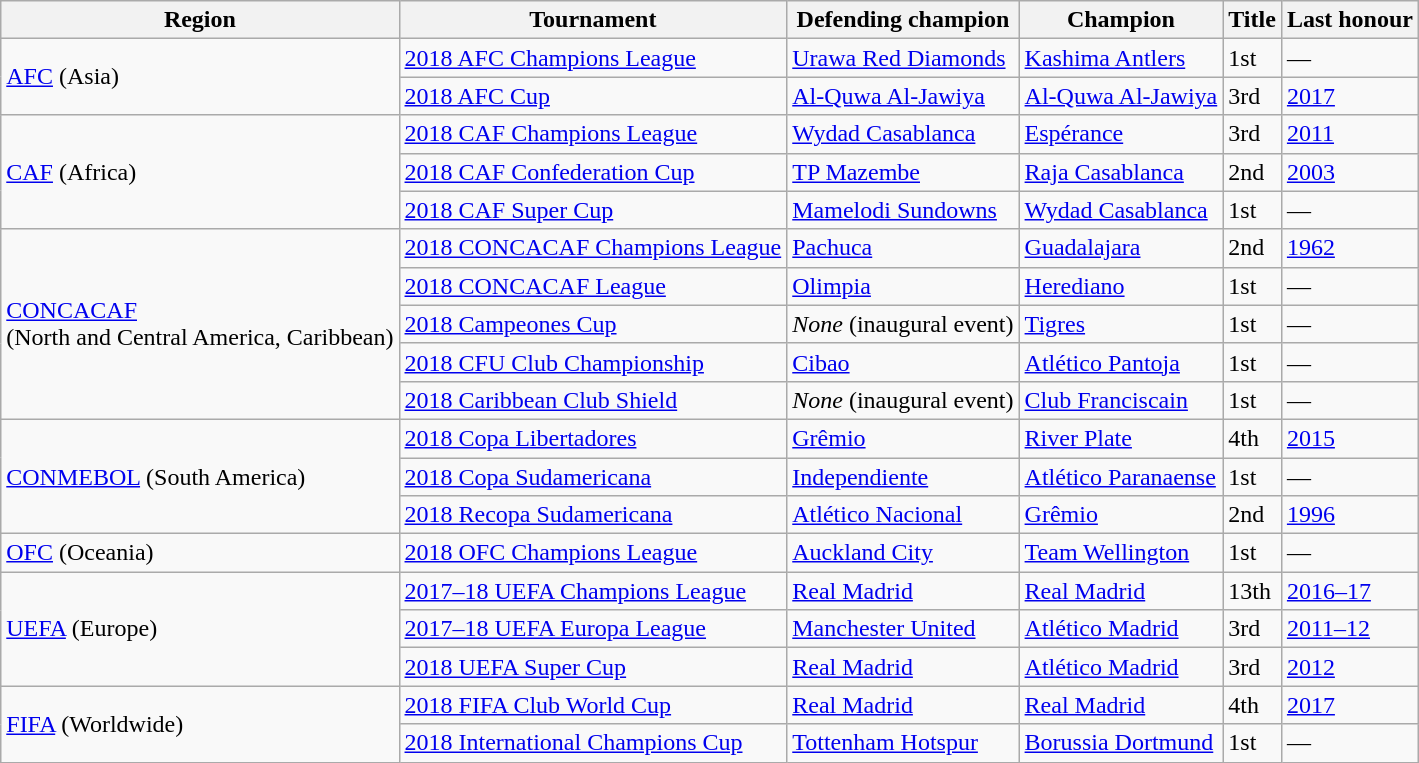<table class="wikitable">
<tr>
<th>Region</th>
<th>Tournament</th>
<th>Defending champion</th>
<th>Champion</th>
<th>Title</th>
<th>Last honour</th>
</tr>
<tr>
<td rowspan="2"><a href='#'>AFC</a> (Asia)</td>
<td><a href='#'>2018 AFC Champions League</a></td>
<td> <a href='#'>Urawa Red Diamonds</a></td>
<td> <a href='#'>Kashima Antlers</a></td>
<td>1st</td>
<td>—</td>
</tr>
<tr>
<td><a href='#'>2018 AFC Cup</a></td>
<td> <a href='#'>Al-Quwa Al-Jawiya</a></td>
<td> <a href='#'>Al-Quwa Al-Jawiya</a></td>
<td>3rd</td>
<td><a href='#'>2017</a></td>
</tr>
<tr>
<td rowspan="3"><a href='#'>CAF</a> (Africa)</td>
<td><a href='#'>2018 CAF Champions League</a></td>
<td> <a href='#'>Wydad Casablanca</a></td>
<td> <a href='#'>Espérance</a></td>
<td>3rd</td>
<td><a href='#'>2011</a></td>
</tr>
<tr>
<td><a href='#'>2018 CAF Confederation Cup</a></td>
<td> <a href='#'>TP Mazembe</a></td>
<td> <a href='#'>Raja Casablanca</a></td>
<td>2nd</td>
<td><a href='#'>2003</a></td>
</tr>
<tr>
<td><a href='#'>2018 CAF Super Cup</a></td>
<td> <a href='#'>Mamelodi Sundowns</a></td>
<td> <a href='#'>Wydad Casablanca</a></td>
<td>1st</td>
<td>—</td>
</tr>
<tr>
<td rowspan="5"><a href='#'>CONCACAF</a><br>(North and Central America, Caribbean)</td>
<td><a href='#'>2018 CONCACAF Champions League</a></td>
<td> <a href='#'>Pachuca</a></td>
<td> <a href='#'>Guadalajara</a></td>
<td>2nd</td>
<td><a href='#'>1962</a></td>
</tr>
<tr>
<td><a href='#'>2018 CONCACAF League</a></td>
<td> <a href='#'>Olimpia</a></td>
<td> <a href='#'>Herediano</a></td>
<td>1st</td>
<td>—</td>
</tr>
<tr>
<td><a href='#'>2018 Campeones Cup</a></td>
<td><em>None</em> (inaugural event)</td>
<td> <a href='#'>Tigres</a></td>
<td>1st</td>
<td>—</td>
</tr>
<tr>
<td><a href='#'>2018 CFU Club Championship</a></td>
<td> <a href='#'>Cibao</a></td>
<td> <a href='#'>Atlético Pantoja</a></td>
<td>1st</td>
<td>—</td>
</tr>
<tr>
<td><a href='#'>2018 Caribbean Club Shield</a></td>
<td><em>None</em> (inaugural event)</td>
<td> <a href='#'>Club Franciscain</a></td>
<td>1st</td>
<td>—</td>
</tr>
<tr>
<td rowspan="3"><a href='#'>CONMEBOL</a> (South America)</td>
<td><a href='#'>2018 Copa Libertadores</a></td>
<td> <a href='#'>Grêmio</a></td>
<td> <a href='#'>River Plate</a></td>
<td>4th</td>
<td><a href='#'>2015</a></td>
</tr>
<tr>
<td><a href='#'>2018 Copa Sudamericana</a></td>
<td> <a href='#'>Independiente</a></td>
<td> <a href='#'>Atlético Paranaense</a></td>
<td>1st</td>
<td>—</td>
</tr>
<tr>
<td><a href='#'>2018 Recopa Sudamericana</a></td>
<td> <a href='#'>Atlético Nacional</a></td>
<td> <a href='#'>Grêmio</a></td>
<td>2nd</td>
<td><a href='#'>1996</a></td>
</tr>
<tr>
<td><a href='#'>OFC</a> (Oceania)</td>
<td><a href='#'>2018 OFC Champions League</a></td>
<td> <a href='#'>Auckland City</a></td>
<td> <a href='#'>Team Wellington</a></td>
<td>1st</td>
<td>—</td>
</tr>
<tr>
<td rowspan="3"><a href='#'>UEFA</a> (Europe)</td>
<td><a href='#'>2017–18 UEFA Champions League</a></td>
<td> <a href='#'>Real Madrid</a></td>
<td> <a href='#'>Real Madrid</a></td>
<td>13th</td>
<td><a href='#'>2016–17</a></td>
</tr>
<tr>
<td><a href='#'>2017–18 UEFA Europa League</a></td>
<td> <a href='#'>Manchester United</a></td>
<td> <a href='#'>Atlético Madrid</a></td>
<td>3rd</td>
<td><a href='#'>2011–12</a></td>
</tr>
<tr>
<td><a href='#'>2018 UEFA Super Cup</a></td>
<td> <a href='#'>Real Madrid</a></td>
<td> <a href='#'>Atlético Madrid</a></td>
<td>3rd</td>
<td><a href='#'>2012</a></td>
</tr>
<tr>
<td rowspan=2><a href='#'>FIFA</a> (Worldwide)</td>
<td><a href='#'>2018 FIFA Club World Cup</a></td>
<td> <a href='#'>Real Madrid</a></td>
<td> <a href='#'>Real Madrid</a></td>
<td>4th</td>
<td><a href='#'>2017</a></td>
</tr>
<tr>
<td><a href='#'>2018 International Champions Cup</a></td>
<td> <a href='#'>Tottenham Hotspur</a></td>
<td> <a href='#'>Borussia Dortmund</a></td>
<td>1st</td>
<td>—</td>
</tr>
</table>
